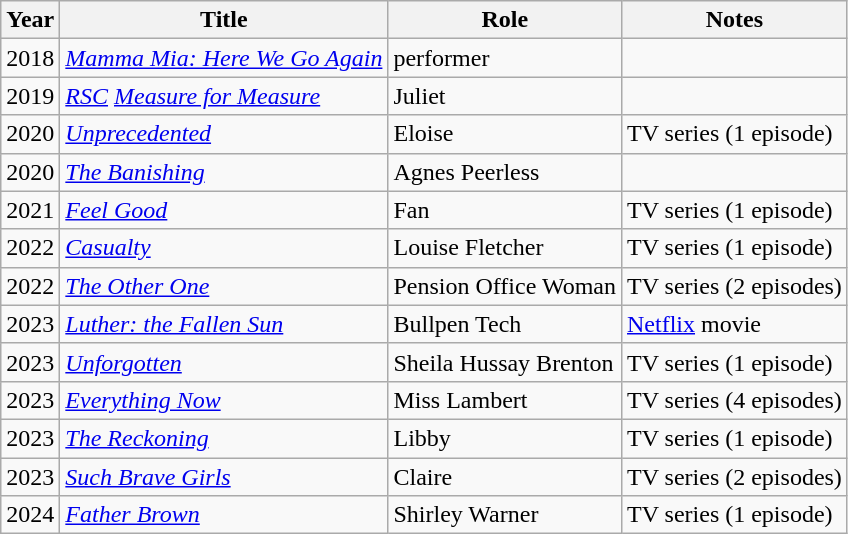<table class="wikitable">
<tr>
<th>Year</th>
<th>Title</th>
<th>Role</th>
<th>Notes</th>
</tr>
<tr>
<td>2018</td>
<td><em><a href='#'>Mamma Mia: Here We Go Again</a></em></td>
<td>performer</td>
<td></td>
</tr>
<tr>
<td>2019</td>
<td><em><a href='#'>RSC</a> <a href='#'>Measure for Measure</a></em></td>
<td>Juliet</td>
<td></td>
</tr>
<tr>
<td>2020</td>
<td><em><a href='#'>Unprecedented</a></em></td>
<td>Eloise</td>
<td>TV series (1 episode)</td>
</tr>
<tr>
<td>2020</td>
<td><em><a href='#'>The Banishing</a></em></td>
<td>Agnes Peerless</td>
<td></td>
</tr>
<tr>
<td>2021</td>
<td><em><a href='#'>Feel Good</a></em></td>
<td>Fan</td>
<td>TV series (1 episode)</td>
</tr>
<tr>
<td>2022</td>
<td><em><a href='#'>Casualty</a></em></td>
<td>Louise Fletcher</td>
<td>TV series (1 episode)</td>
</tr>
<tr>
<td>2022</td>
<td><em><a href='#'>The Other One</a></em></td>
<td>Pension Office Woman</td>
<td>TV series (2 episodes)</td>
</tr>
<tr>
<td>2023</td>
<td><em><a href='#'>Luther: the Fallen Sun</a></em></td>
<td>Bullpen Tech</td>
<td><a href='#'>Netflix</a> movie</td>
</tr>
<tr>
<td>2023</td>
<td><em><a href='#'>Unforgotten</a></em></td>
<td>Sheila Hussay Brenton</td>
<td>TV series (1 episode)</td>
</tr>
<tr>
<td>2023</td>
<td><em><a href='#'>Everything Now</a></em></td>
<td>Miss Lambert</td>
<td>TV series (4 episodes)</td>
</tr>
<tr>
<td>2023</td>
<td><em><a href='#'>The Reckoning</a></em></td>
<td>Libby</td>
<td>TV series (1 episode)</td>
</tr>
<tr>
<td>2023</td>
<td><em><a href='#'>Such Brave Girls</a></em></td>
<td>Claire</td>
<td>TV series (2 episodes)</td>
</tr>
<tr>
<td>2024</td>
<td><em><a href='#'>Father Brown</a></em></td>
<td>Shirley Warner</td>
<td>TV series (1 episode)</td>
</tr>
</table>
